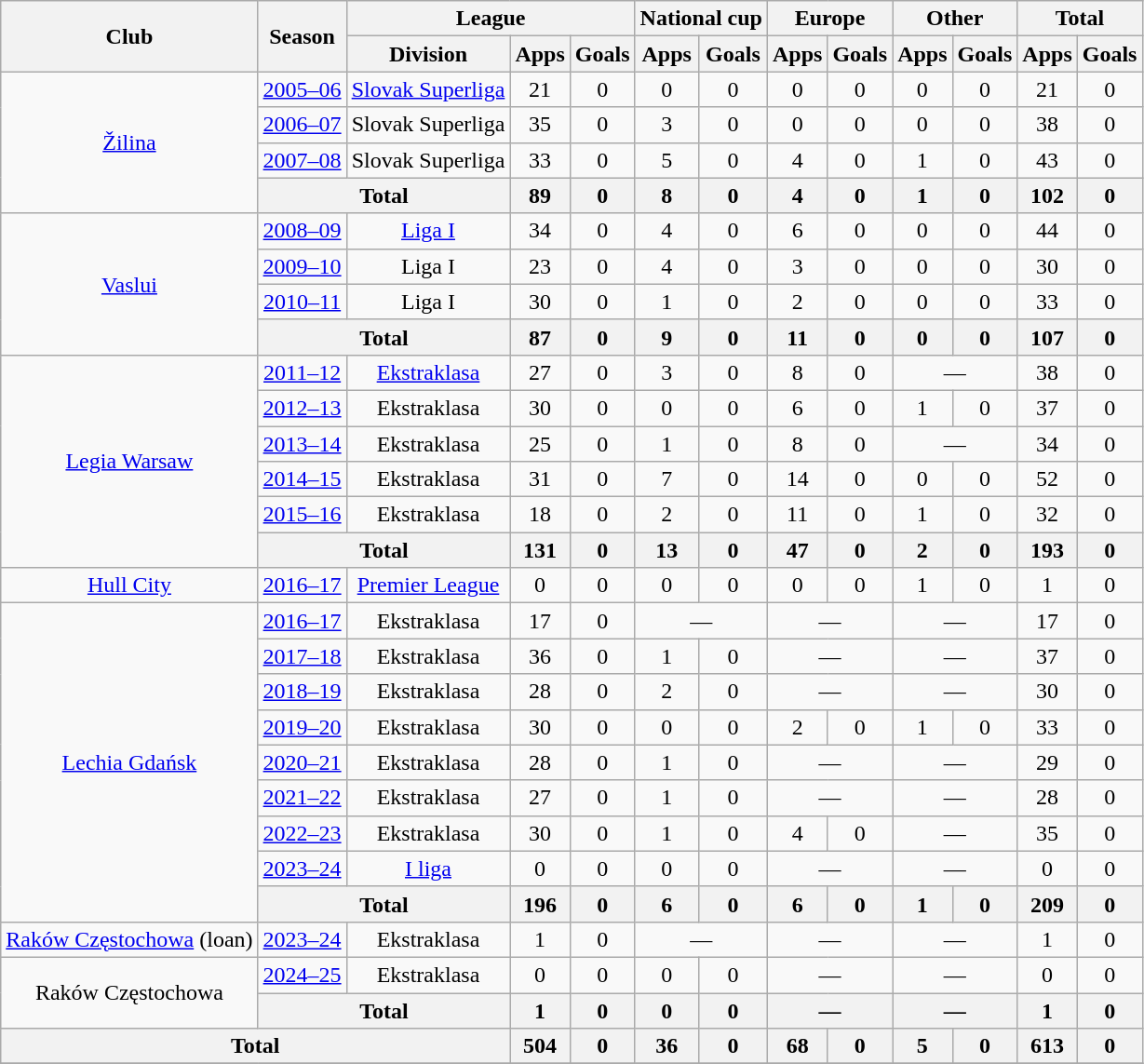<table class="wikitable" style="text-align: center;">
<tr>
<th rowspan="2">Club</th>
<th rowspan="2">Season</th>
<th colspan="3">League</th>
<th colspan="2">National cup</th>
<th colspan="2">Europe</th>
<th colspan="2">Other</th>
<th colspan="2">Total</th>
</tr>
<tr>
<th>Division</th>
<th>Apps</th>
<th>Goals</th>
<th>Apps</th>
<th>Goals</th>
<th>Apps</th>
<th>Goals</th>
<th>Apps</th>
<th>Goals</th>
<th>Apps</th>
<th>Goals</th>
</tr>
<tr>
<td rowspan="4"><a href='#'>Žilina</a></td>
<td><a href='#'>2005–06</a></td>
<td><a href='#'>Slovak Superliga</a></td>
<td>21</td>
<td>0</td>
<td>0</td>
<td>0</td>
<td>0</td>
<td>0</td>
<td>0</td>
<td>0</td>
<td>21</td>
<td>0</td>
</tr>
<tr>
<td><a href='#'>2006–07</a></td>
<td>Slovak Superliga</td>
<td>35</td>
<td>0</td>
<td>3</td>
<td>0</td>
<td>0</td>
<td>0</td>
<td>0</td>
<td>0</td>
<td>38</td>
<td>0</td>
</tr>
<tr>
<td><a href='#'>2007–08</a></td>
<td>Slovak Superliga</td>
<td>33</td>
<td>0</td>
<td>5</td>
<td>0</td>
<td>4</td>
<td>0</td>
<td>1</td>
<td>0</td>
<td>43</td>
<td>0</td>
</tr>
<tr>
<th colspan="2">Total</th>
<th>89</th>
<th>0</th>
<th>8</th>
<th>0</th>
<th>4</th>
<th>0</th>
<th>1</th>
<th>0</th>
<th>102</th>
<th>0</th>
</tr>
<tr>
<td rowspan="4"><a href='#'>Vaslui</a></td>
<td><a href='#'>2008–09</a></td>
<td><a href='#'>Liga I</a></td>
<td>34</td>
<td>0</td>
<td>4</td>
<td>0</td>
<td>6</td>
<td>0</td>
<td>0</td>
<td>0</td>
<td>44</td>
<td>0</td>
</tr>
<tr>
<td><a href='#'>2009–10</a></td>
<td>Liga I</td>
<td>23</td>
<td>0</td>
<td>4</td>
<td>0</td>
<td>3</td>
<td>0</td>
<td>0</td>
<td>0</td>
<td>30</td>
<td>0</td>
</tr>
<tr>
<td><a href='#'>2010–11</a></td>
<td>Liga I</td>
<td>30</td>
<td>0</td>
<td>1</td>
<td>0</td>
<td>2</td>
<td>0</td>
<td>0</td>
<td>0</td>
<td>33</td>
<td>0</td>
</tr>
<tr>
<th colspan="2">Total</th>
<th>87</th>
<th>0</th>
<th>9</th>
<th>0</th>
<th>11</th>
<th>0</th>
<th>0</th>
<th>0</th>
<th>107</th>
<th>0</th>
</tr>
<tr>
<td rowspan="6"><a href='#'>Legia Warsaw</a></td>
<td><a href='#'>2011–12</a></td>
<td><a href='#'>Ekstraklasa</a></td>
<td>27</td>
<td>0</td>
<td>3</td>
<td>0</td>
<td>8</td>
<td>0</td>
<td colspan="2">—</td>
<td>38</td>
<td>0</td>
</tr>
<tr>
<td><a href='#'>2012–13</a></td>
<td>Ekstraklasa</td>
<td>30</td>
<td>0</td>
<td>0</td>
<td>0</td>
<td>6</td>
<td>0</td>
<td>1</td>
<td>0</td>
<td>37</td>
<td>0</td>
</tr>
<tr>
<td><a href='#'>2013–14</a></td>
<td>Ekstraklasa</td>
<td>25</td>
<td>0</td>
<td>1</td>
<td>0</td>
<td>8</td>
<td>0</td>
<td colspan="2">—</td>
<td>34</td>
<td>0</td>
</tr>
<tr>
<td><a href='#'>2014–15</a></td>
<td>Ekstraklasa</td>
<td>31</td>
<td>0</td>
<td>7</td>
<td>0</td>
<td>14</td>
<td>0</td>
<td>0</td>
<td>0</td>
<td>52</td>
<td>0</td>
</tr>
<tr>
<td><a href='#'>2015–16</a></td>
<td>Ekstraklasa</td>
<td>18</td>
<td>0</td>
<td>2</td>
<td>0</td>
<td>11</td>
<td>0</td>
<td>1</td>
<td>0</td>
<td>32</td>
<td>0</td>
</tr>
<tr>
<th colspan="2">Total</th>
<th>131</th>
<th>0</th>
<th>13</th>
<th>0</th>
<th>47</th>
<th>0</th>
<th>2</th>
<th>0</th>
<th>193</th>
<th>0</th>
</tr>
<tr>
<td rowspan="1"><a href='#'>Hull City</a></td>
<td><a href='#'>2016–17</a></td>
<td><a href='#'>Premier League</a></td>
<td>0</td>
<td>0</td>
<td>0</td>
<td>0</td>
<td>0</td>
<td>0</td>
<td>1</td>
<td>0</td>
<td>1</td>
<td>0</td>
</tr>
<tr>
<td rowspan="9"><a href='#'>Lechia Gdańsk</a></td>
<td><a href='#'>2016–17</a></td>
<td>Ekstraklasa</td>
<td>17</td>
<td>0</td>
<td colspan="2">—</td>
<td colspan="2">—</td>
<td colspan="2">—</td>
<td>17</td>
<td>0</td>
</tr>
<tr>
<td><a href='#'>2017–18</a></td>
<td>Ekstraklasa</td>
<td>36</td>
<td>0</td>
<td>1</td>
<td>0</td>
<td colspan="2">—</td>
<td colspan="2">—</td>
<td>37</td>
<td>0</td>
</tr>
<tr>
<td><a href='#'>2018–19</a></td>
<td>Ekstraklasa</td>
<td>28</td>
<td>0</td>
<td>2</td>
<td>0</td>
<td colspan="2">—</td>
<td colspan="2">—</td>
<td>30</td>
<td>0</td>
</tr>
<tr>
<td><a href='#'>2019–20</a></td>
<td>Ekstraklasa</td>
<td>30</td>
<td>0</td>
<td>0</td>
<td>0</td>
<td>2</td>
<td>0</td>
<td>1</td>
<td>0</td>
<td>33</td>
<td>0</td>
</tr>
<tr>
<td><a href='#'>2020–21</a></td>
<td>Ekstraklasa</td>
<td>28</td>
<td>0</td>
<td>1</td>
<td>0</td>
<td colspan="2">—</td>
<td colspan="2">—</td>
<td>29</td>
<td>0</td>
</tr>
<tr>
<td><a href='#'>2021–22</a></td>
<td>Ekstraklasa</td>
<td>27</td>
<td>0</td>
<td>1</td>
<td>0</td>
<td colspan="2">—</td>
<td colspan="2">—</td>
<td>28</td>
<td>0</td>
</tr>
<tr>
<td><a href='#'>2022–23</a></td>
<td>Ekstraklasa</td>
<td>30</td>
<td>0</td>
<td>1</td>
<td>0</td>
<td>4</td>
<td>0</td>
<td colspan="2">—</td>
<td>35</td>
<td>0</td>
</tr>
<tr>
<td><a href='#'>2023–24</a></td>
<td><a href='#'>I liga</a></td>
<td>0</td>
<td>0</td>
<td>0</td>
<td>0</td>
<td colspan="2">—</td>
<td colspan="2">—</td>
<td>0</td>
<td>0</td>
</tr>
<tr>
<th colspan="2">Total</th>
<th>196</th>
<th>0</th>
<th>6</th>
<th>0</th>
<th>6</th>
<th>0</th>
<th>1</th>
<th>0</th>
<th>209</th>
<th>0</th>
</tr>
<tr>
<td rowspan="1"><a href='#'>Raków Częstochowa</a> (loan)</td>
<td><a href='#'>2023–24</a></td>
<td>Ekstraklasa</td>
<td>1</td>
<td>0</td>
<td colspan="2">—</td>
<td colspan="2">—</td>
<td colspan="2">—</td>
<td>1</td>
<td>0</td>
</tr>
<tr>
<td rowspan="2">Raków Częstochowa</td>
<td><a href='#'>2024–25</a></td>
<td>Ekstraklasa</td>
<td>0</td>
<td>0</td>
<td>0</td>
<td>0</td>
<td colspan="2">—</td>
<td colspan="2">—</td>
<td>0</td>
<td>0</td>
</tr>
<tr>
<th colspan="2">Total</th>
<th>1</th>
<th>0</th>
<th>0</th>
<th>0</th>
<th colspan="2">—</th>
<th colspan="2">—</th>
<th>1</th>
<th>0</th>
</tr>
<tr>
<th colspan="3">Total</th>
<th>504</th>
<th>0</th>
<th>36</th>
<th>0</th>
<th>68</th>
<th>0</th>
<th>5</th>
<th>0</th>
<th>613</th>
<th>0</th>
</tr>
<tr>
</tr>
</table>
